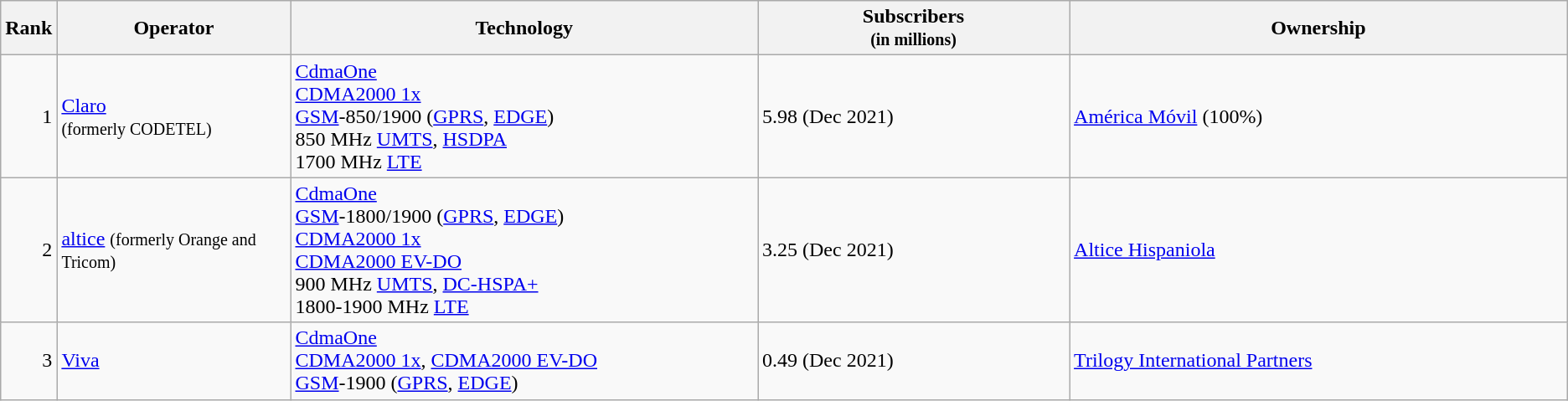<table class="wikitable">
<tr>
<th style="width:3%;">Rank</th>
<th style="width:15%;">Operator</th>
<th style="width:30%;">Technology</th>
<th style="width:20%;">Subscribers<br><small>(in millions)</small></th>
<th style="width:32%;">Ownership</th>
</tr>
<tr>
<td align=right>1</td>
<td><a href='#'>Claro</a> <br> <small>(formerly CODETEL)</small></td>
<td><a href='#'>CdmaOne</a> <br> <a href='#'>CDMA2000 1x</a> <br> <a href='#'>GSM</a>-850/1900 (<a href='#'>GPRS</a>, <a href='#'>EDGE</a>) <br> 850 MHz <a href='#'>UMTS</a>, <a href='#'>HSDPA</a><br>1700 MHz <a href='#'>LTE</a></td>
<td>5.98 (Dec 2021)</td>
<td><a href='#'>América Móvil</a> (100%)</td>
</tr>
<tr>
<td align=right>2</td>
<td><a href='#'>altice</a> <small>(formerly Orange and Tricom)</small></td>
<td><a href='#'>CdmaOne</a> <br> <a href='#'>GSM</a>-1800/1900 (<a href='#'>GPRS</a>, <a href='#'>EDGE</a>) <br> <a href='#'>CDMA2000 1x</a> <br> <a href='#'>CDMA2000 EV-DO</a> <br> 900 MHz <a href='#'>UMTS</a>, <a href='#'>DC-HSPA+</a> <br> 1800-1900 MHz <a href='#'>LTE</a></td>
<td>3.25 (Dec 2021)</td>
<td><a href='#'>Altice Hispaniola</a></td>
</tr>
<tr>
<td align=right>3</td>
<td><a href='#'>Viva</a></td>
<td><a href='#'>CdmaOne</a> <br> <a href='#'>CDMA2000 1x</a>, <a href='#'>CDMA2000 EV-DO</a> <br> <a href='#'>GSM</a>-1900 (<a href='#'>GPRS</a>, <a href='#'>EDGE</a>)</td>
<td>0.49 (Dec 2021)</td>
<td><a href='#'>Trilogy International Partners</a></td>
</tr>
</table>
